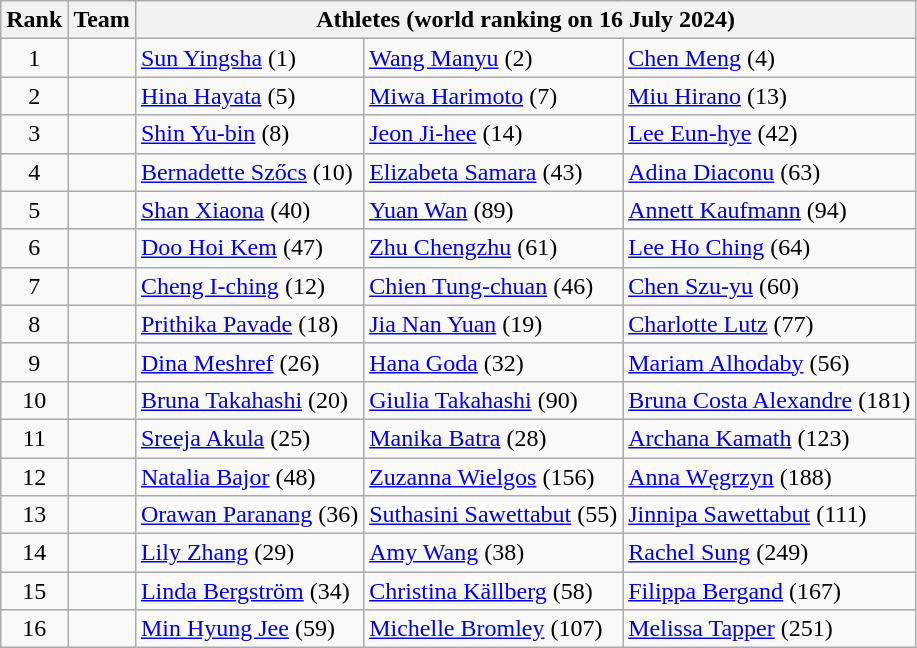<table class="wikitable sortable">
<tr>
<th>Rank</th>
<th>Team</th>
<th class="unsortable" colspan="3">Athletes (world ranking on 16 July 2024)</th>
</tr>
<tr>
<td align="center">1</td>
<td></td>
<td><a href='#'>Sun Yingsha</a> (1)</td>
<td><a href='#'>Wang Manyu</a> (2)</td>
<td><a href='#'>Chen Meng</a> (4)</td>
</tr>
<tr>
<td align="center">2</td>
<td></td>
<td><a href='#'>Hina Hayata</a> (5)</td>
<td><a href='#'>Miwa Harimoto</a> (7)</td>
<td><a href='#'>Miu Hirano</a> (13)</td>
</tr>
<tr>
<td align="center">3</td>
<td></td>
<td><a href='#'>Shin Yu-bin</a> (8)</td>
<td><a href='#'>Jeon Ji-hee</a> (14)</td>
<td><a href='#'>Lee Eun-hye</a> (42)</td>
</tr>
<tr>
<td align="center">4</td>
<td></td>
<td><a href='#'>Bernadette Szőcs</a> (10)</td>
<td><a href='#'>Elizabeta Samara</a> (43)</td>
<td><a href='#'>Adina Diaconu</a> (63)</td>
</tr>
<tr>
<td align="center">5</td>
<td></td>
<td><a href='#'>Shan Xiaona</a> (40)</td>
<td><a href='#'>Yuan Wan</a> (89)</td>
<td><a href='#'>Annett Kaufmann</a> (94)</td>
</tr>
<tr>
<td align="center">6</td>
<td></td>
<td><a href='#'>Doo Hoi Kem</a> (47)</td>
<td><a href='#'>Zhu Chengzhu</a> (61)</td>
<td><a href='#'>Lee Ho Ching</a> (64)</td>
</tr>
<tr>
<td align="center">7</td>
<td></td>
<td><a href='#'>Cheng I-ching</a> (12)</td>
<td><a href='#'>Chien Tung-chuan</a> (46)</td>
<td><a href='#'>Chen Szu-yu</a> (60)</td>
</tr>
<tr>
<td align="center">8</td>
<td></td>
<td><a href='#'>Prithika Pavade</a> (18)</td>
<td><a href='#'>Jia Nan Yuan</a> (19)</td>
<td><a href='#'>Charlotte Lutz</a> (77)</td>
</tr>
<tr>
<td align="center">9</td>
<td></td>
<td><a href='#'>Dina Meshref</a> (26)</td>
<td><a href='#'>Hana Goda</a> (32)</td>
<td><a href='#'>Mariam Alhodaby</a> (56)</td>
</tr>
<tr>
<td align="center">10</td>
<td></td>
<td><a href='#'>Bruna Takahashi</a> (20)</td>
<td><a href='#'>Giulia Takahashi</a> (90)</td>
<td><a href='#'>Bruna Costa Alexandre</a> (181)</td>
</tr>
<tr>
<td align="center">11</td>
<td></td>
<td><a href='#'>Sreeja Akula</a> (25)</td>
<td><a href='#'>Manika Batra</a> (28)</td>
<td><a href='#'>Archana Kamath</a> (123)</td>
</tr>
<tr>
<td align="center">12</td>
<td></td>
<td><a href='#'>Natalia Bajor</a> (48)</td>
<td><a href='#'>Zuzanna Wielgos</a> (156)</td>
<td><a href='#'>Anna Węgrzyn</a> (188)</td>
</tr>
<tr>
<td align="center">13</td>
<td></td>
<td><a href='#'>Orawan Paranang</a> (36)</td>
<td><a href='#'>Suthasini Sawettabut</a> (55)</td>
<td><a href='#'>Jinnipa Sawettabut</a> (111)</td>
</tr>
<tr>
<td align="center">14</td>
<td></td>
<td><a href='#'>Lily Zhang</a> (29)</td>
<td><a href='#'>Amy Wang</a> (38)</td>
<td><a href='#'>Rachel Sung</a> (249)</td>
</tr>
<tr>
<td align="center">15</td>
<td></td>
<td><a href='#'>Linda Bergström</a> (34)</td>
<td><a href='#'>Christina Källberg</a> (58)</td>
<td><a href='#'>Filippa Bergand</a> (167)</td>
</tr>
<tr>
<td align="center">16</td>
<td></td>
<td><a href='#'>Min Hyung Jee</a> (59)</td>
<td><a href='#'>Michelle Bromley</a> (107)</td>
<td><a href='#'>Melissa Tapper</a> (251)</td>
</tr>
</table>
